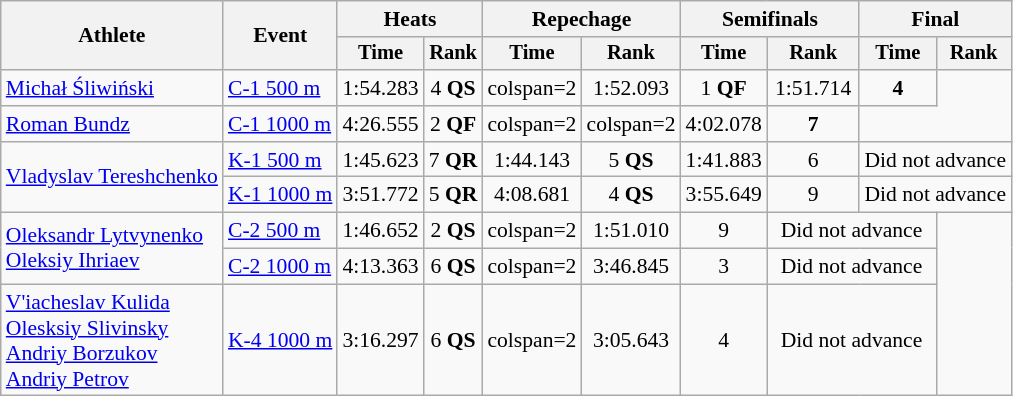<table class=wikitable style="font-size:90%">
<tr>
<th rowspan="2">Athlete</th>
<th rowspan="2">Event</th>
<th colspan="2">Heats</th>
<th colspan="2">Repechage</th>
<th colspan="2">Semifinals</th>
<th colspan="2">Final</th>
</tr>
<tr style="font-size:95%">
<th>Time</th>
<th>Rank</th>
<th>Time</th>
<th>Rank</th>
<th>Time</th>
<th>Rank</th>
<th>Time</th>
<th>Rank</th>
</tr>
<tr align=center>
<td align=left><a href='#'>Michał Śliwiński</a></td>
<td align=left><a href='#'>C-1 500 m</a></td>
<td>1:54.283</td>
<td>4 <strong>QS</strong></td>
<td>colspan=2 </td>
<td>1:52.093</td>
<td>1 <strong>QF</strong></td>
<td>1:51.714</td>
<td><strong>4</strong></td>
</tr>
<tr align=center>
<td align=left><a href='#'>Roman Bundz</a></td>
<td align=left><a href='#'>C-1 1000 m</a></td>
<td>4:26.555</td>
<td>2 <strong>QF</strong></td>
<td>colspan=2 </td>
<td>colspan=2 </td>
<td>4:02.078</td>
<td><strong>7</strong></td>
</tr>
<tr align=center>
<td align=left rowspan=2><a href='#'>Vladyslav Tereshchenko</a></td>
<td align=left><a href='#'>K-1 500 m</a></td>
<td>1:45.623</td>
<td>7 <strong>QR</strong></td>
<td>1:44.143</td>
<td>5 <strong>QS</strong></td>
<td>1:41.883</td>
<td>6</td>
<td colspan=2>Did not advance</td>
</tr>
<tr align=center>
<td align=left><a href='#'>K-1 1000 m</a></td>
<td>3:51.772</td>
<td>5 <strong>QR</strong></td>
<td>4:08.681</td>
<td>4 <strong>QS</strong></td>
<td>3:55.649</td>
<td>9</td>
<td colspan=2>Did not advance</td>
</tr>
<tr align=center>
<td align=left rowspan=2><a href='#'>Oleksandr Lytvynenko</a> <br><a href='#'>Oleksiy Ihriaev</a></td>
<td align=left><a href='#'>C-2 500 m</a></td>
<td>1:46.652</td>
<td>2 <strong>QS</strong></td>
<td>colspan=2 </td>
<td>1:51.010</td>
<td>9</td>
<td colspan=2>Did not advance</td>
</tr>
<tr align=center>
<td align=left><a href='#'>C-2 1000 m</a></td>
<td>4:13.363</td>
<td>6 <strong>QS</strong></td>
<td>colspan=2 </td>
<td>3:46.845</td>
<td>3</td>
<td colspan=2>Did not advance</td>
</tr>
<tr align=center>
<td align=left><a href='#'>V'iacheslav Kulida</a> <br><a href='#'>Olesksiy Slivinsky</a><br><a href='#'>Andriy Borzukov</a><br><a href='#'>Andriy Petrov</a></td>
<td align=left><a href='#'>K-4 1000 m</a></td>
<td>3:16.297</td>
<td>6 <strong>QS</strong></td>
<td>colspan=2 </td>
<td>3:05.643</td>
<td>4</td>
<td colspan=2>Did not advance</td>
</tr>
</table>
